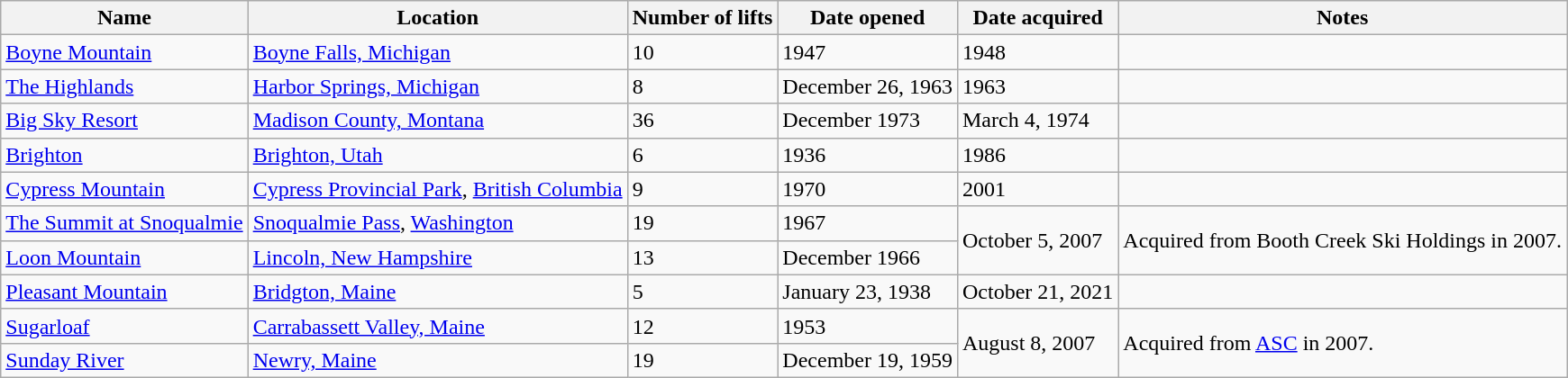<table class="wikitable sortable">
<tr>
<th>Name</th>
<th>Location</th>
<th>Number of lifts</th>
<th>Date opened</th>
<th>Date acquired</th>
<th>Notes</th>
</tr>
<tr>
<td><a href='#'>Boyne Mountain</a></td>
<td><a href='#'>Boyne Falls, Michigan</a></td>
<td>10</td>
<td>1947</td>
<td>1948</td>
<td></td>
</tr>
<tr>
<td><a href='#'>The Highlands</a></td>
<td><a href='#'>Harbor Springs, Michigan</a></td>
<td>8</td>
<td>December 26, 1963</td>
<td>1963</td>
<td></td>
</tr>
<tr>
<td><a href='#'>Big Sky Resort</a></td>
<td><a href='#'>Madison County, Montana</a></td>
<td>36</td>
<td>December 1973</td>
<td>March 4, 1974</td>
<td></td>
</tr>
<tr>
<td><a href='#'>Brighton</a></td>
<td><a href='#'>Brighton, Utah</a></td>
<td>6</td>
<td>1936</td>
<td>1986</td>
<td></td>
</tr>
<tr>
<td><a href='#'>Cypress Mountain</a></td>
<td><a href='#'>Cypress Provincial Park</a>, <a href='#'>British Columbia</a></td>
<td>9</td>
<td>1970</td>
<td>2001</td>
<td></td>
</tr>
<tr>
<td><a href='#'>The Summit at Snoqualmie</a></td>
<td><a href='#'>Snoqualmie Pass</a>, <a href='#'>Washington</a></td>
<td>19</td>
<td>1967</td>
<td rowspan="2">October 5, 2007</td>
<td rowspan="2">Acquired from Booth Creek Ski Holdings in 2007.</td>
</tr>
<tr>
<td><a href='#'>Loon Mountain</a></td>
<td><a href='#'>Lincoln, New Hampshire</a></td>
<td>13</td>
<td>December 1966</td>
</tr>
<tr>
<td><a href='#'>Pleasant Mountain</a></td>
<td><a href='#'>Bridgton, Maine</a></td>
<td>5</td>
<td>January 23, 1938</td>
<td>October 21, 2021</td>
<td></td>
</tr>
<tr>
<td><a href='#'>Sugarloaf</a></td>
<td><a href='#'>Carrabassett Valley, Maine</a></td>
<td>12</td>
<td>1953</td>
<td rowspan="2">August 8, 2007</td>
<td rowspan="2">Acquired from <a href='#'>ASC</a> in 2007.</td>
</tr>
<tr>
<td><a href='#'>Sunday River</a></td>
<td><a href='#'>Newry, Maine</a></td>
<td>19</td>
<td>December 19, 1959</td>
</tr>
</table>
